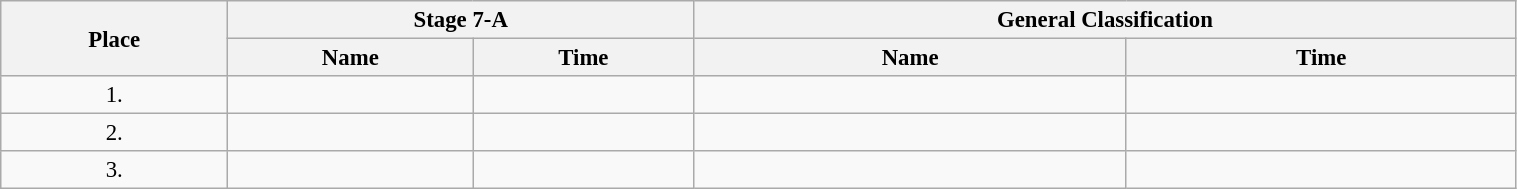<table class=wikitable style="font-size:95%" width="80%">
<tr>
<th rowspan="2">Place</th>
<th colspan="2">Stage 7-A</th>
<th colspan="2">General Classification</th>
</tr>
<tr>
<th>Name</th>
<th>Time</th>
<th>Name</th>
<th>Time</th>
</tr>
<tr>
<td align="center">1.</td>
<td></td>
<td></td>
<td></td>
<td></td>
</tr>
<tr>
<td align="center">2.</td>
<td></td>
<td></td>
<td></td>
<td></td>
</tr>
<tr>
<td align="center">3.</td>
<td></td>
<td></td>
<td></td>
<td></td>
</tr>
</table>
